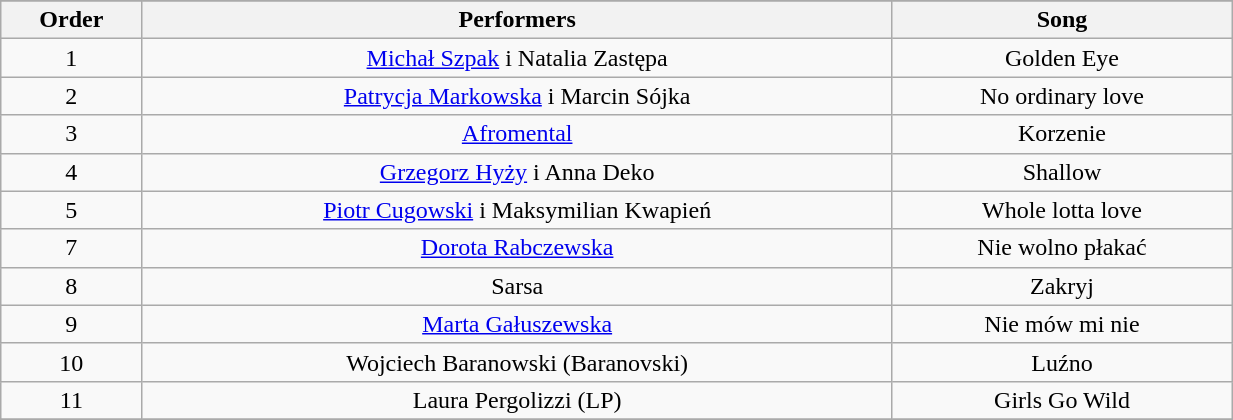<table class="wikitable" style="text-align:center; width:65%;">
<tr>
</tr>
<tr>
<th>Order</th>
<th>Performers</th>
<th>Song</th>
</tr>
<tr>
<td>1</td>
<td><a href='#'>Michał Szpak</a> i Natalia Zastępa</td>
<td>Golden Eye</td>
</tr>
<tr>
<td>2</td>
<td><a href='#'>Patrycja Markowska</a> i Marcin Sójka</td>
<td>No ordinary love</td>
</tr>
<tr>
<td>3</td>
<td><a href='#'>Afromental</a></td>
<td>Korzenie</td>
</tr>
<tr>
<td>4</td>
<td><a href='#'>Grzegorz Hyży</a> i Anna Deko</td>
<td>Shallow</td>
</tr>
<tr>
<td>5</td>
<td><a href='#'>Piotr Cugowski</a> i Maksymilian Kwapień</td>
<td>Whole lotta love</td>
</tr>
<tr>
<td>7</td>
<td><a href='#'>Dorota Rabczewska</a></td>
<td>Nie wolno płakać</td>
</tr>
<tr>
<td>8</td>
<td>Sarsa</td>
<td>Zakryj</td>
</tr>
<tr>
<td>9</td>
<td><a href='#'>Marta Gałuszewska</a></td>
<td>Nie mów mi nie</td>
</tr>
<tr>
<td>10</td>
<td>Wojciech Baranowski (Baranovski)</td>
<td>Luźno</td>
</tr>
<tr>
<td>11</td>
<td>Laura Pergolizzi (LP)</td>
<td>Girls Go Wild</td>
</tr>
<tr>
</tr>
</table>
